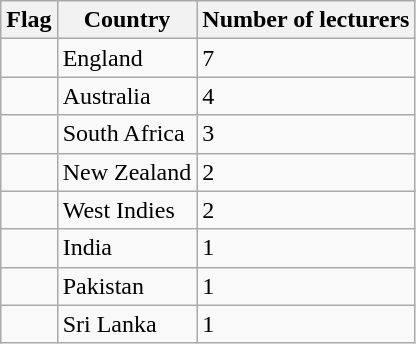<table class="wikitable">
<tr>
<th>Flag</th>
<th>Country</th>
<th>Number of lecturers</th>
</tr>
<tr>
<td></td>
<td>England</td>
<td>7</td>
</tr>
<tr>
<td></td>
<td>Australia</td>
<td>4</td>
</tr>
<tr>
<td></td>
<td>South Africa</td>
<td>3</td>
</tr>
<tr>
<td></td>
<td>New Zealand</td>
<td>2</td>
</tr>
<tr>
<td></td>
<td>West Indies</td>
<td>2</td>
</tr>
<tr>
<td></td>
<td>India</td>
<td>1</td>
</tr>
<tr>
<td></td>
<td>Pakistan</td>
<td>1</td>
</tr>
<tr>
<td></td>
<td>Sri Lanka</td>
<td>1</td>
</tr>
</table>
